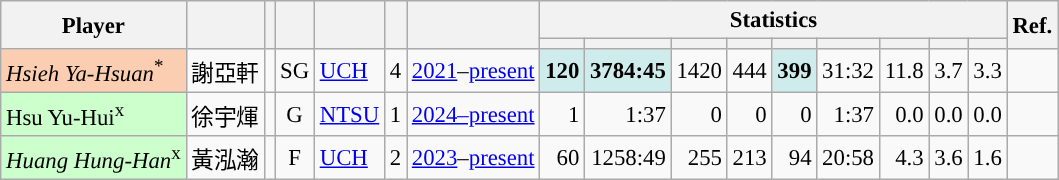<table class="wikitable sortable" style="font-size:95%; text-align:right;">
<tr>
<th rowspan="2">Player</th>
<th rowspan="2"></th>
<th rowspan="2"></th>
<th rowspan="2"></th>
<th rowspan="2"></th>
<th rowspan="2"></th>
<th rowspan="2"></th>
<th colspan="9">Statistics</th>
<th rowspan="2">Ref.</th>
</tr>
<tr>
<th></th>
<th></th>
<th></th>
<th></th>
<th></th>
<th></th>
<th></th>
<th></th>
<th></th>
</tr>
<tr>
<td align="left" bgcolor="#FBCEB1"><em>Hsieh Ya-Hsuan</em><sup>*</sup></td>
<td align="left">謝亞軒</td>
<td align="center"></td>
<td align="center">SG</td>
<td align="left"><a href='#'>UCH</a></td>
<td align="center">4</td>
<td align="center"><a href='#'>2021</a>–<a href='#'>present</a></td>
<td bgcolor="#CFECEC"><strong>120</strong></td>
<td bgcolor="#CFECEC"><strong>3784:45</strong></td>
<td>1420</td>
<td>444</td>
<td bgcolor="#CFECEC"><strong>399</strong></td>
<td>31:32</td>
<td>11.8</td>
<td>3.7</td>
<td>3.3</td>
<td align="center"></td>
</tr>
<tr>
<td align="left" bgcolor="#CCFFCC">Hsu Yu-Hui<sup>x</sup></td>
<td align="left">徐宇煇</td>
<td align="center"></td>
<td align="center">G</td>
<td align="left"><a href='#'>NTSU</a></td>
<td align="center">1</td>
<td align="center"><a href='#'>2024–present</a></td>
<td>1</td>
<td>1:37</td>
<td>0</td>
<td>0</td>
<td>0</td>
<td>1:37</td>
<td>0.0</td>
<td>0.0</td>
<td>0.0</td>
<td align="center"></td>
</tr>
<tr>
<td align="left" bgcolor="#CCFFCC"><em>Huang Hung-Han</em><sup>x</sup></td>
<td align="left">黃泓瀚</td>
<td align="center"></td>
<td align="center">F</td>
<td align="left"><a href='#'>UCH</a></td>
<td align="center">2</td>
<td align="center"><a href='#'>2023</a>–<a href='#'>present</a></td>
<td>60</td>
<td>1258:49</td>
<td>255</td>
<td>213</td>
<td>94</td>
<td>20:58</td>
<td>4.3</td>
<td>3.6</td>
<td>1.6</td>
<td align="center"></td>
</tr>
</table>
